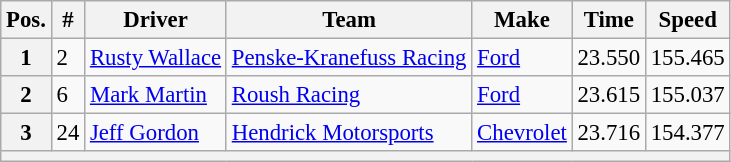<table class="wikitable" style="font-size:95%">
<tr>
<th>Pos.</th>
<th>#</th>
<th>Driver</th>
<th>Team</th>
<th>Make</th>
<th>Time</th>
<th>Speed</th>
</tr>
<tr>
<th>1</th>
<td>2</td>
<td><a href='#'>Rusty Wallace</a></td>
<td><a href='#'>Penske-Kranefuss Racing</a></td>
<td><a href='#'>Ford</a></td>
<td>23.550</td>
<td>155.465</td>
</tr>
<tr>
<th>2</th>
<td>6</td>
<td><a href='#'>Mark Martin</a></td>
<td><a href='#'>Roush Racing</a></td>
<td><a href='#'>Ford</a></td>
<td>23.615</td>
<td>155.037</td>
</tr>
<tr>
<th>3</th>
<td>24</td>
<td><a href='#'>Jeff Gordon</a></td>
<td><a href='#'>Hendrick Motorsports</a></td>
<td><a href='#'>Chevrolet</a></td>
<td>23.716</td>
<td>154.377</td>
</tr>
<tr>
<th colspan="7"></th>
</tr>
</table>
